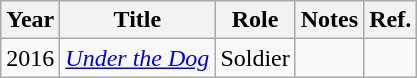<table class="wikitable">
<tr>
<th>Year</th>
<th>Title</th>
<th>Role</th>
<th>Notes</th>
<th>Ref.</th>
</tr>
<tr>
<td>2016</td>
<td><em><a href='#'>Under the Dog</a></em></td>
<td>Soldier</td>
<td></td>
<td></td>
</tr>
</table>
